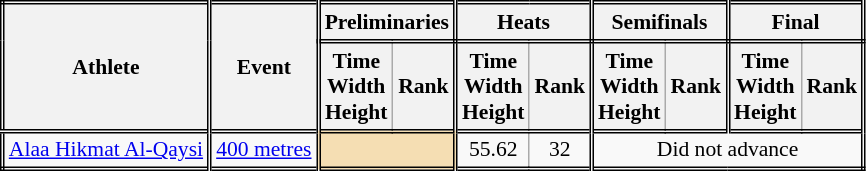<table class=wikitable style="font-size:90%; border: double;">
<tr>
<th rowspan="2" style="border-right:double">Athlete</th>
<th rowspan="2" style="border-right:double">Event</th>
<th colspan="2" style="border-right:double; border-bottom:double;">Preliminaries</th>
<th colspan="2" style="border-right:double; border-bottom:double;">Heats</th>
<th colspan="2" style="border-right:double; border-bottom:double;">Semifinals</th>
<th colspan="2" style="border-right:double; border-bottom:double;">Final</th>
</tr>
<tr>
<th>Time<br>Width<br>Height</th>
<th style="border-right:double">Rank</th>
<th>Time<br>Width<br>Height</th>
<th style="border-right:double">Rank</th>
<th>Time<br>Width<br>Height</th>
<th style="border-right:double">Rank</th>
<th>Time<br>Width<br>Height</th>
<th style="border-right:double">Rank</th>
</tr>
<tr style="border-top: double;">
<td style="border-right:double"><a href='#'>Alaa Hikmat Al-Qaysi</a></td>
<td style="border-right:double"><a href='#'>400 metres</a></td>
<td style="border-right:double" colspan= 2 bgcolor="wheat"></td>
<td align=center>55.62</td>
<td align=center style="border-right:double">32</td>
<td colspan="4" align=center>Did not advance</td>
</tr>
</table>
